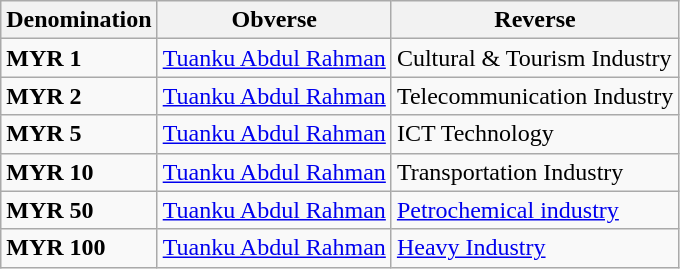<table class="wikitable">
<tr ">
<th>Denomination</th>
<th>Obverse</th>
<th>Reverse</th>
</tr>
<tr>
<td><strong>MYR 1</strong></td>
<td><a href='#'>Tuanku Abdul Rahman</a></td>
<td>Cultural & Tourism Industry</td>
</tr>
<tr>
<td><strong>MYR 2</strong></td>
<td><a href='#'>Tuanku Abdul Rahman</a></td>
<td>Telecommunication Industry</td>
</tr>
<tr>
<td><strong>MYR 5</strong></td>
<td><a href='#'>Tuanku Abdul Rahman</a></td>
<td>ICT Technology</td>
</tr>
<tr>
<td><strong>MYR 10</strong></td>
<td><a href='#'>Tuanku Abdul Rahman</a></td>
<td>Transportation Industry</td>
</tr>
<tr>
<td><strong>MYR 50</strong></td>
<td><a href='#'>Tuanku Abdul Rahman</a></td>
<td><a href='#'>Petrochemical industry</a></td>
</tr>
<tr>
<td><strong>MYR 100</strong></td>
<td><a href='#'>Tuanku Abdul Rahman</a></td>
<td><a href='#'>Heavy Industry</a></td>
</tr>
</table>
